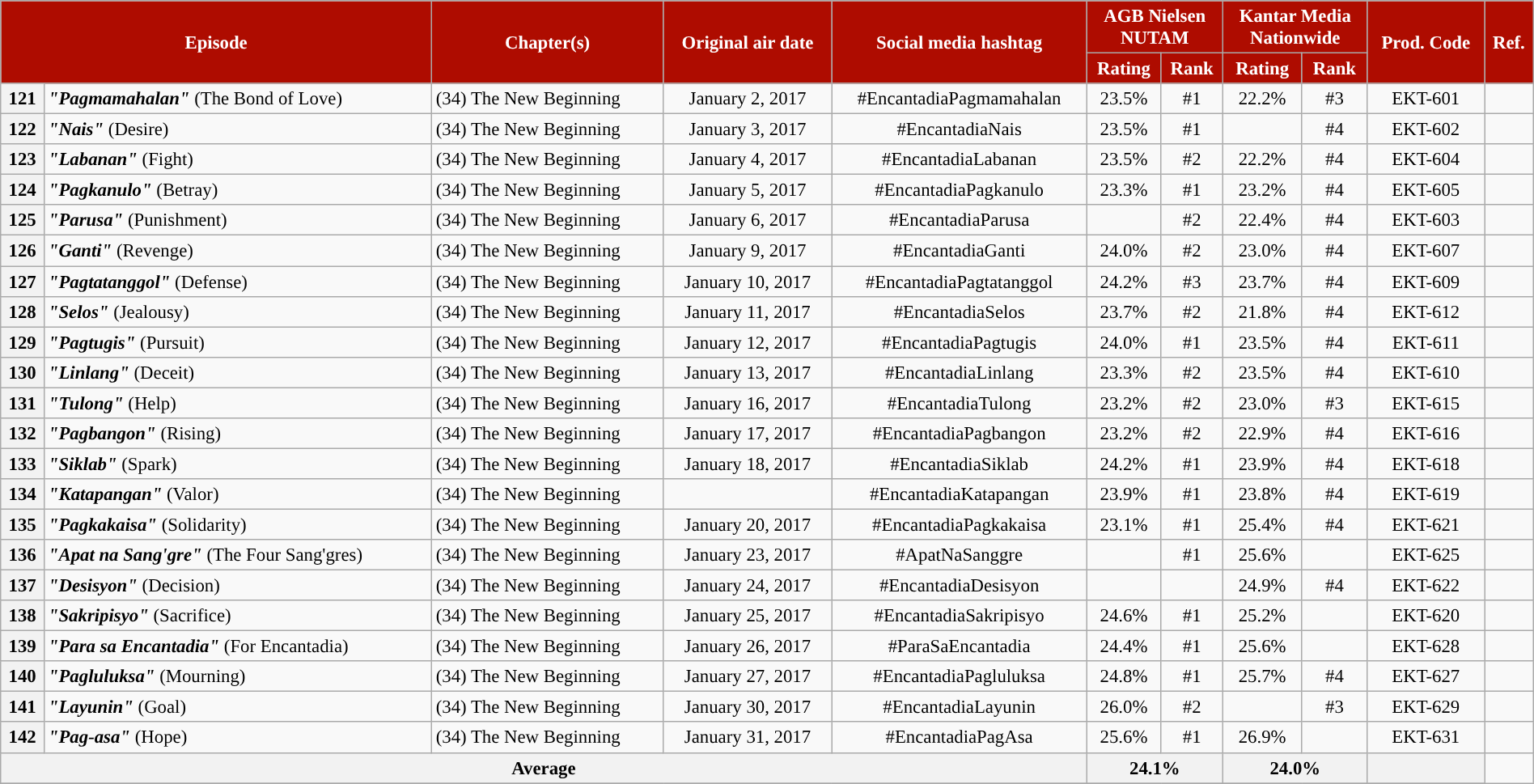<table class="wikitable" style="text-align:center; font-size:95%; line-height:18px;"  width="100%">
<tr>
<th colspan="2" rowspan="2" style="background:#AE0C00; color:#ffffff">Episode</th>
<th rowspan="2" style="background:#AE0C00; color:#ffffff">Chapter(s)</th>
<th rowspan="2" style="background:#AE0C00; color:#ffffff">Original air date</th>
<th rowspan="2" style="background:#AE0C00; color:#ffffff">Social media hashtag</th>
<th colspan="2" style="background:#AE0C00; color:#ffffff">AGB Nielsen<br>NUTAM</th>
<th colspan="2" style="background:#AE0C00; color:#ffffff">Kantar Media<br>Nationwide</th>
<th rowspan="2" style="background:#AE0C00; color:#ffffff">Prod. Code</th>
<th rowspan="2" style="background:#AE0C00; color:#ffffff">Ref.</th>
</tr>
<tr style="text-align: center style=" color:black; ">
<th style="background:#AE0C00; color:#ffffff">Rating</th>
<th style="background:#AE0C00; color:#ffffff">Rank</th>
<th style="background:#AE0C00; color:#ffffff">Rating</th>
<th style="background:#AE0C00; color:#ffffff">Rank</th>
</tr>
<tr style="text-align: center">
<th>121</th>
<td style="text-align: left;"><strong><em>"Pagmamahalan"</em></strong> (The Bond of Love)</td>
<td style="text-align: left;">(34) The New Beginning</td>
<td>January 2, 2017</td>
<td>#EncantadiaPagmamahalan</td>
<td>23.5%</td>
<td>#1</td>
<td>22.2%</td>
<td>#3</td>
<td>EKT-601</td>
<td></td>
</tr>
<tr>
<th>122</th>
<td style="text-align: left;"><strong><em>"Nais"</em></strong> (Desire)</td>
<td style="text-align: left;">(34) The New Beginning</td>
<td>January 3, 2017</td>
<td>#EncantadiaNais</td>
<td>23.5%</td>
<td>#1</td>
<td></td>
<td>#4</td>
<td>EKT-602</td>
<td></td>
</tr>
<tr>
<th>123</th>
<td style="text-align: left;"><strong><em>"Labanan"</em></strong> (Fight)</td>
<td style="text-align: left;">(34) The New Beginning</td>
<td>January 4, 2017</td>
<td>#EncantadiaLabanan</td>
<td>23.5%</td>
<td>#2</td>
<td>22.2%</td>
<td>#4</td>
<td>EKT-604</td>
<td></td>
</tr>
<tr>
<th>124</th>
<td style="text-align: left;"><strong><em>"Pagkanulo"</em></strong> (Betray)</td>
<td style="text-align: left;">(34) The New Beginning</td>
<td>January 5, 2017</td>
<td>#EncantadiaPagkanulo</td>
<td>23.3%</td>
<td>#1</td>
<td>23.2%</td>
<td>#4</td>
<td>EKT-605</td>
<td></td>
</tr>
<tr>
<th>125</th>
<td style="text-align: left;"><strong><em>"Parusa"</em></strong> (Punishment)</td>
<td style="text-align: left;">(34) The New Beginning</td>
<td>January 6, 2017</td>
<td>#EncantadiaParusa</td>
<td></td>
<td>#2</td>
<td>22.4%</td>
<td>#4</td>
<td>EKT-603</td>
<td></td>
</tr>
<tr>
<th>126</th>
<td style="text-align: left;"><strong><em>"Ganti"</em></strong> (Revenge)</td>
<td style="text-align: left;">(34) The New Beginning</td>
<td>January 9, 2017</td>
<td>#EncantadiaGanti</td>
<td>24.0%</td>
<td>#2</td>
<td>23.0%</td>
<td>#4</td>
<td>EKT-607</td>
<td></td>
</tr>
<tr>
<th>127</th>
<td style="text-align: left;"><strong><em>"Pagtatanggol"</em></strong> (Defense)</td>
<td style="text-align: left;">(34) The New Beginning</td>
<td>January 10, 2017</td>
<td>#EncantadiaPagtatanggol</td>
<td>24.2%</td>
<td>#3</td>
<td>23.7%</td>
<td>#4</td>
<td>EKT-609</td>
<td></td>
</tr>
<tr>
<th>128</th>
<td style="text-align: left;"><strong><em>"Selos"</em></strong> (Jealousy)</td>
<td style="text-align: left;">(34) The New Beginning</td>
<td>January 11, 2017</td>
<td>#EncantadiaSelos</td>
<td>23.7%</td>
<td>#2</td>
<td>21.8%</td>
<td>#4</td>
<td>EKT-612</td>
<td></td>
</tr>
<tr>
<th>129</th>
<td style="text-align: left;"><strong><em>"Pagtugis"</em></strong> (Pursuit)</td>
<td style="text-align: left;">(34) The New Beginning</td>
<td>January 12, 2017</td>
<td>#EncantadiaPagtugis</td>
<td>24.0%</td>
<td>#1</td>
<td>23.5%</td>
<td>#4</td>
<td>EKT-611</td>
<td></td>
</tr>
<tr>
<th>130</th>
<td style="text-align: left;"><strong><em>"Linlang"</em></strong> (Deceit)</td>
<td style="text-align: left;">(34) The New Beginning</td>
<td>January 13, 2017</td>
<td>#EncantadiaLinlang</td>
<td>23.3%</td>
<td>#2</td>
<td>23.5%</td>
<td>#4</td>
<td>EKT-610</td>
<td></td>
</tr>
<tr>
<th>131</th>
<td style="text-align: left;"><strong><em>"Tulong"</em></strong> (Help)</td>
<td style="text-align: left;">(34) The New Beginning</td>
<td>January 16, 2017</td>
<td>#EncantadiaTulong</td>
<td>23.2%</td>
<td>#2</td>
<td>23.0%</td>
<td>#3</td>
<td>EKT-615</td>
<td></td>
</tr>
<tr>
<th>132</th>
<td style="text-align: left;"><strong><em>"Pagbangon"</em></strong> (Rising)</td>
<td style="text-align: left;">(34) The New Beginning</td>
<td>January 17, 2017</td>
<td>#EncantadiaPagbangon</td>
<td>23.2%</td>
<td>#2</td>
<td>22.9%</td>
<td>#4</td>
<td>EKT-616</td>
<td></td>
</tr>
<tr>
<th>133</th>
<td style="text-align: left;"><strong><em>"Siklab"</em></strong> (Spark)</td>
<td style="text-align: left;">(34) The New Beginning</td>
<td>January 18, 2017</td>
<td>#EncantadiaSiklab</td>
<td>24.2%</td>
<td>#1</td>
<td>23.9%</td>
<td>#4</td>
<td>EKT-618</td>
<td></td>
</tr>
<tr>
<th>134</th>
<td style="text-align: left;"><strong><em>"Katapangan"</em></strong> (Valor)</td>
<td style="text-align: left;">(34) The New Beginning</td>
<td></td>
<td>#EncantadiaKatapangan</td>
<td>23.9%</td>
<td>#1</td>
<td>23.8%</td>
<td>#4</td>
<td>EKT-619</td>
<td></td>
</tr>
<tr>
<th>135</th>
<td style="text-align: left;"><strong><em>"Pagkakaisa"</em></strong> (Solidarity)</td>
<td style="text-align: left;">(34) The New Beginning</td>
<td>January 20, 2017</td>
<td>#EncantadiaPagkakaisa</td>
<td>23.1%</td>
<td>#1</td>
<td>25.4%</td>
<td>#4</td>
<td>EKT-621</td>
<td></td>
</tr>
<tr>
<th>136</th>
<td style="text-align: left;"><strong><em>"Apat na Sang'gre"</em></strong> (The Four Sang'gres)</td>
<td style="text-align: left;">(34) The New Beginning</td>
<td>January 23, 2017</td>
<td>#ApatNaSanggre</td>
<td></td>
<td>#1</td>
<td>25.6%</td>
<td></td>
<td>EKT-625</td>
<td></td>
</tr>
<tr>
<th>137</th>
<td style="text-align: left;"><strong><em>"Desisyon"</em></strong> (Decision)</td>
<td style="text-align: left;">(34) The New Beginning</td>
<td>January 24, 2017</td>
<td>#EncantadiaDesisyon</td>
<td></td>
<td></td>
<td>24.9%</td>
<td>#4</td>
<td>EKT-622</td>
<td></td>
</tr>
<tr>
<th>138</th>
<td style="text-align: left;"><strong><em>"Sakripisyo"</em></strong> (Sacrifice)</td>
<td style="text-align: left;">(34) The New Beginning</td>
<td>January 25, 2017</td>
<td>#EncantadiaSakripisyo</td>
<td>24.6%</td>
<td>#1</td>
<td>25.2%</td>
<td></td>
<td>EKT-620</td>
<td></td>
</tr>
<tr>
<th>139</th>
<td style="text-align: left;"><strong><em>"Para sa Encantadia"</em></strong> (For Encantadia)</td>
<td style="text-align: left;">(34) The New Beginning</td>
<td>January 26, 2017</td>
<td>#ParaSaEncantadia</td>
<td>24.4%</td>
<td>#1</td>
<td>25.6%</td>
<td></td>
<td>EKT-628</td>
<td></td>
</tr>
<tr>
<th>140</th>
<td style="text-align: left;"><strong><em>"Pagluluksa"</em></strong> (Mourning)</td>
<td style="text-align: left;">(34) The New Beginning</td>
<td>January 27, 2017</td>
<td>#EncantadiaPagluluksa</td>
<td>24.8%</td>
<td>#1</td>
<td>25.7%</td>
<td>#4</td>
<td>EKT-627</td>
<td></td>
</tr>
<tr>
<th>141</th>
<td style="text-align: left;"><strong><em>"Layunin"</em></strong> (Goal)</td>
<td style="text-align: left;">(34) The New Beginning</td>
<td>January 30, 2017</td>
<td>#EncantadiaLayunin</td>
<td>26.0%</td>
<td>#2</td>
<td></td>
<td>#3</td>
<td>EKT-629</td>
<td></td>
</tr>
<tr>
<th>142</th>
<td style="text-align: left;"><strong><em>"Pag-asa"</em></strong> (Hope)</td>
<td style="text-align: left;">(34) The New Beginning</td>
<td>January 31, 2017</td>
<td>#EncantadiaPagAsa</td>
<td>25.6%</td>
<td>#1</td>
<td>26.9%</td>
<td></td>
<td>EKT-631</td>
<td></td>
</tr>
<tr>
<th colspan="5">Average</th>
<th colspan="2">24.1%</th>
<th colspan="2">24.0%</th>
<th></th>
</tr>
<tr>
</tr>
</table>
